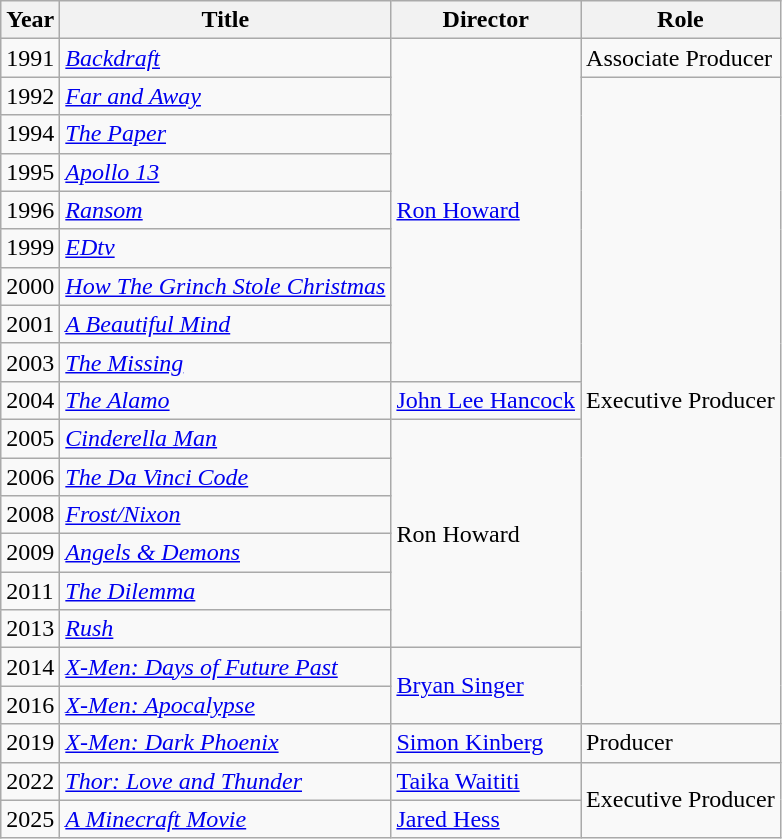<table class="wikitable sortable" border="1">
<tr>
<th>Year</th>
<th>Title</th>
<th>Director</th>
<th>Role</th>
</tr>
<tr>
<td>1991</td>
<td><em><a href='#'>Backdraft</a></em></td>
<td rowspan="9"><a href='#'>Ron Howard</a></td>
<td>Associate Producer</td>
</tr>
<tr>
<td>1992</td>
<td><em><a href='#'>Far and Away</a></em></td>
<td rowspan="17">Executive Producer</td>
</tr>
<tr>
<td>1994</td>
<td><em><a href='#'>The Paper</a></em></td>
</tr>
<tr>
<td>1995</td>
<td><em><a href='#'>Apollo 13</a></em></td>
</tr>
<tr>
<td>1996</td>
<td><em><a href='#'>Ransom</a></em></td>
</tr>
<tr>
<td>1999</td>
<td><em><a href='#'>EDtv</a></em></td>
</tr>
<tr>
<td>2000</td>
<td><em><a href='#'>How The Grinch Stole Christmas</a></em></td>
</tr>
<tr>
<td>2001</td>
<td><em><a href='#'>A Beautiful Mind</a></em></td>
</tr>
<tr>
<td>2003</td>
<td><em><a href='#'>The Missing</a></em></td>
</tr>
<tr>
<td>2004</td>
<td><em><a href='#'>The Alamo</a></em></td>
<td><a href='#'>John Lee Hancock</a></td>
</tr>
<tr>
<td>2005</td>
<td><em><a href='#'>Cinderella Man</a></em></td>
<td rowspan="6">Ron Howard</td>
</tr>
<tr>
<td>2006</td>
<td><em><a href='#'>The Da Vinci Code</a></em></td>
</tr>
<tr>
<td>2008</td>
<td><em><a href='#'>Frost/Nixon</a></em></td>
</tr>
<tr>
<td>2009</td>
<td><em><a href='#'>Angels & Demons</a></em></td>
</tr>
<tr>
<td>2011</td>
<td><em><a href='#'>The Dilemma</a></em></td>
</tr>
<tr>
<td>2013</td>
<td><em><a href='#'>Rush</a></em></td>
</tr>
<tr>
<td>2014</td>
<td><em><a href='#'>X-Men: Days of Future Past</a></em></td>
<td rowspan="2"><a href='#'>Bryan Singer</a></td>
</tr>
<tr>
<td>2016</td>
<td><em><a href='#'>X-Men: Apocalypse</a></em></td>
</tr>
<tr>
<td>2019</td>
<td><em><a href='#'>X-Men: Dark Phoenix</a></em></td>
<td><a href='#'>Simon Kinberg</a></td>
<td>Producer</td>
</tr>
<tr>
<td>2022</td>
<td><em><a href='#'>Thor: Love and Thunder</a></em></td>
<td><a href='#'>Taika Waititi</a></td>
<td rowspan="2">Executive Producer</td>
</tr>
<tr>
<td>2025</td>
<td><em><a href='#'>A Minecraft Movie</a></em></td>
<td><a href='#'>Jared Hess</a></td>
</tr>
</table>
